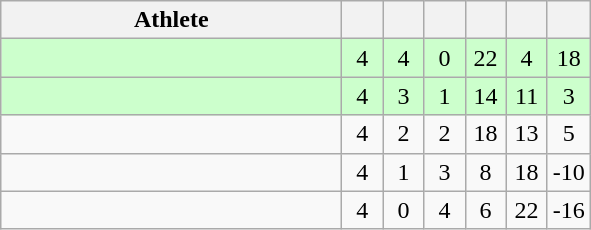<table class="wikitable" style="text-align:center;">
<tr>
<th width=220>Athlete</th>
<th width=20></th>
<th width=20></th>
<th width=20></th>
<th width=20></th>
<th width=20></th>
<th width=20></th>
</tr>
<tr bgcolor=ccffcc>
<td align="left"></td>
<td>4</td>
<td>4</td>
<td>0</td>
<td>22</td>
<td>4</td>
<td>18</td>
</tr>
<tr bgcolor=ccffcc>
<td align="left"></td>
<td>4</td>
<td>3</td>
<td>1</td>
<td>14</td>
<td>11</td>
<td>3</td>
</tr>
<tr>
<td align="left"></td>
<td>4</td>
<td>2</td>
<td>2</td>
<td>18</td>
<td>13</td>
<td>5</td>
</tr>
<tr>
<td align="left"></td>
<td>4</td>
<td>1</td>
<td>3</td>
<td>8</td>
<td>18</td>
<td>-10</td>
</tr>
<tr>
<td align="left"></td>
<td>4</td>
<td>0</td>
<td>4</td>
<td>6</td>
<td>22</td>
<td>-16</td>
</tr>
</table>
